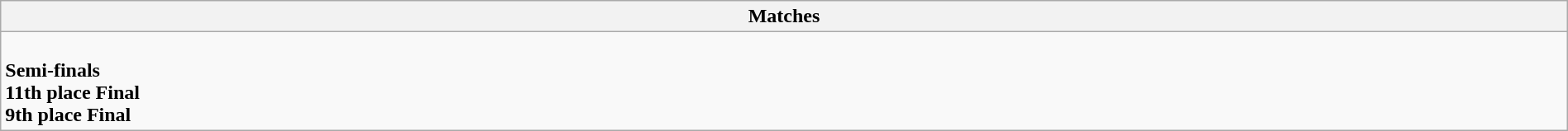<table class="wikitable collapsible collapsed" style="width:100%;">
<tr>
<th>Matches</th>
</tr>
<tr>
<td><br><strong>Semi-finals</strong>

<br><strong>11th place Final</strong>
<br><strong>9th place Final</strong>
</td>
</tr>
</table>
